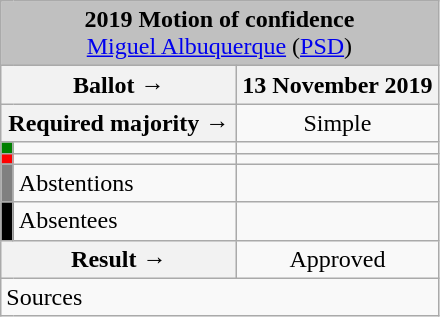<table class="wikitable" style="text-align:center;">
<tr>
<td colspan="4" align="center" bgcolor="#C0C0C0"><strong>2019 Motion of confidence</strong><br><a href='#'>Miguel Albuquerque</a> (<a href='#'>PSD</a>)</td>
</tr>
<tr>
<th colspan="2" style="width:150px;">Ballot →</th>
<th>13 November 2019</th>
</tr>
<tr>
<th colspan="2">Required majority →</th>
<td>Simple</td>
</tr>
<tr>
<th style="color:inherit;background:green;"></th>
<td style="text-align:left;"></td>
<td></td>
</tr>
<tr>
<th style="width:1px; background:red;"></th>
<td style="text-align:left;"></td>
<td></td>
</tr>
<tr>
<th style="color:inherit;background:gray;"></th>
<td style="text-align:left;">Abstentions</td>
<td></td>
</tr>
<tr>
<th style="color:inherit;background:black;"></th>
<td style="text-align:left;">Absentees</td>
<td></td>
</tr>
<tr>
<th colspan="2">Result →</th>
<td>Approved </td>
</tr>
<tr>
<td style="text-align:left;" colspan="4">Sources</td>
</tr>
</table>
